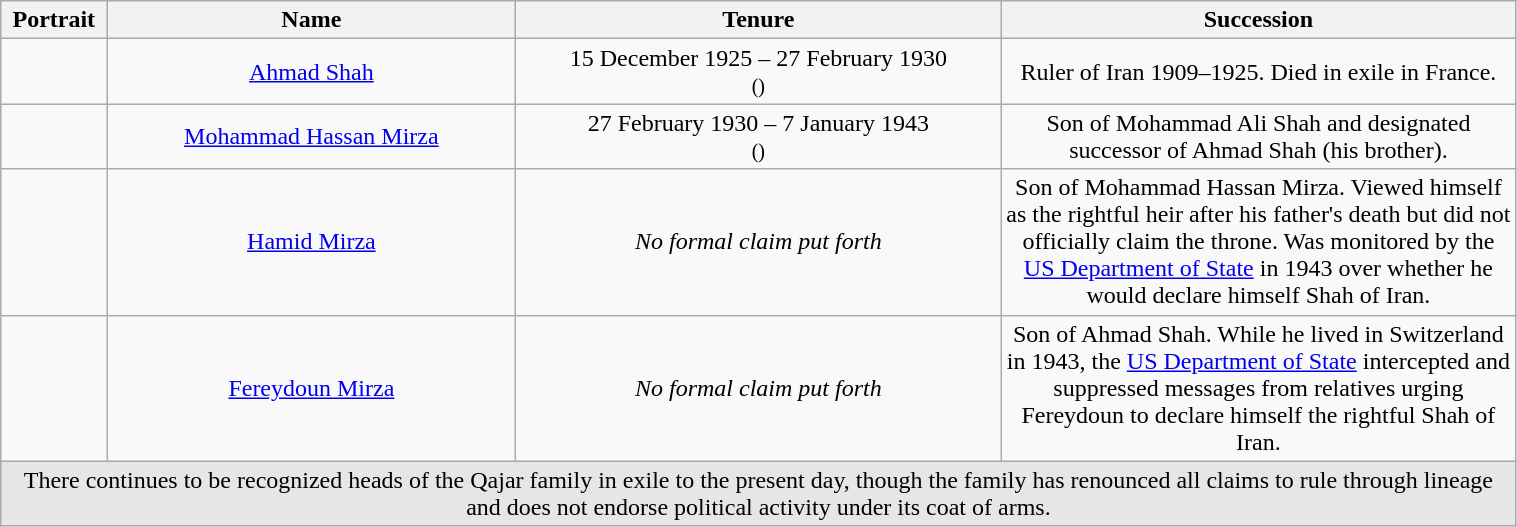<table class="wikitable mw-collapsible mw-collapsed" style="text-align:center; width:80%;">
<tr>
<th width="7%">Portrait</th>
<th width="27%">Name</th>
<th width="32%">Tenure</th>
<th width="34%">Succession</th>
</tr>
<tr>
<td></td>
<td><a href='#'>Ahmad Shah</a></td>
<td>15 December 1925 – 27 February 1930<br><small>()</small></td>
<td>Ruler of Iran 1909–1925. Died in exile in France.</td>
</tr>
<tr>
<td></td>
<td><a href='#'>Mohammad Hassan Mirza</a></td>
<td>27 February 1930 – 7 January 1943<br><small>()</small></td>
<td>Son of Mohammad Ali Shah and designated successor of Ahmad Shah (his brother).</td>
</tr>
<tr>
<td></td>
<td><a href='#'>Hamid Mirza</a></td>
<td><em>No formal claim put forth</em></td>
<td>Son of Mohammad Hassan Mirza. Viewed himself as the rightful heir after his father's death but did not officially claim the throne. Was monitored by the <a href='#'>US Department of State</a> in 1943 over whether he would declare himself Shah of Iran.</td>
</tr>
<tr>
<td></td>
<td><a href='#'>Fereydoun Mirza</a></td>
<td><em>No formal claim put forth</em></td>
<td>Son of Ahmad Shah. While he lived in Switzerland in 1943, the <a href='#'>US Department of State</a> intercepted and suppressed messages from relatives urging Fereydoun to declare himself the rightful Shah of Iran.</td>
</tr>
<tr>
<td colspan="4" style="background:#E6E6E6;">There continues to be recognized heads of the Qajar family in exile to the present day, though the family has renounced all claims to rule through lineage and does not endorse political activity under its coat of arms.</td>
</tr>
</table>
